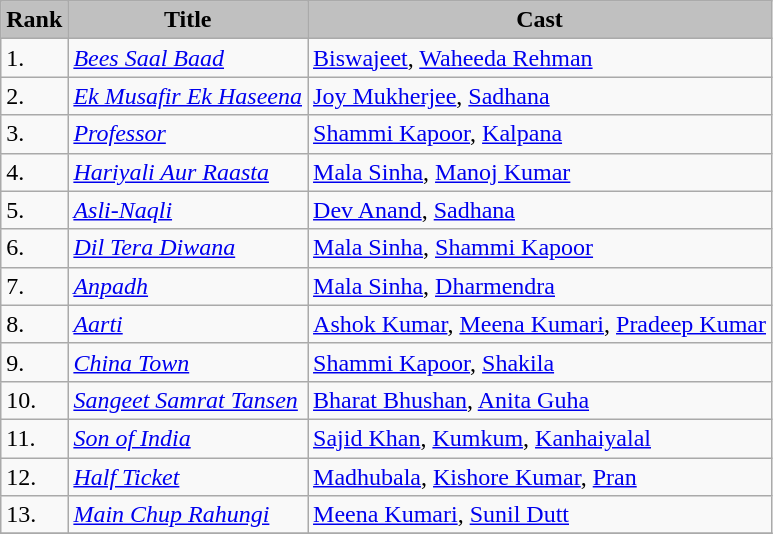<table class="wikitable">
<tr bgcolor="silver" align="center">
<td rowspan="1"><strong>Rank</strong></td>
<td rowspan="1"><strong>Title</strong></td>
<td rowspan="1"><strong>Cast</strong></td>
</tr>
<tr>
<td>1.</td>
<td><em><a href='#'>Bees Saal Baad</a></em></td>
<td><a href='#'>Biswajeet</a>, <a href='#'>Waheeda Rehman</a></td>
</tr>
<tr>
<td>2.</td>
<td><em><a href='#'>Ek Musafir Ek Haseena</a></em></td>
<td><a href='#'>Joy Mukherjee</a>, <a href='#'>Sadhana</a></td>
</tr>
<tr>
<td>3.</td>
<td><em><a href='#'>Professor</a></em></td>
<td><a href='#'>Shammi Kapoor</a>, <a href='#'>Kalpana</a></td>
</tr>
<tr>
<td>4.</td>
<td><em><a href='#'>Hariyali Aur Raasta</a></em></td>
<td><a href='#'>Mala Sinha</a>, <a href='#'>Manoj Kumar</a></td>
</tr>
<tr>
<td>5.</td>
<td><em><a href='#'>Asli-Naqli</a></em></td>
<td><a href='#'>Dev Anand</a>, <a href='#'>Sadhana</a></td>
</tr>
<tr>
<td>6.</td>
<td><em><a href='#'>Dil Tera Diwana</a></em></td>
<td><a href='#'>Mala Sinha</a>, <a href='#'>Shammi Kapoor</a></td>
</tr>
<tr>
<td>7.</td>
<td><em><a href='#'>Anpadh</a></em></td>
<td><a href='#'>Mala Sinha</a>, <a href='#'>Dharmendra</a></td>
</tr>
<tr>
<td>8.</td>
<td><em><a href='#'>Aarti</a></em></td>
<td><a href='#'>Ashok Kumar</a>, <a href='#'>Meena Kumari</a>, <a href='#'>Pradeep Kumar</a></td>
</tr>
<tr>
<td>9.</td>
<td><em><a href='#'>China Town</a></em></td>
<td><a href='#'>Shammi Kapoor</a>, <a href='#'>Shakila</a></td>
</tr>
<tr>
<td>10.</td>
<td><em><a href='#'>Sangeet Samrat Tansen</a></em></td>
<td><a href='#'>Bharat Bhushan</a>, <a href='#'>Anita Guha</a></td>
</tr>
<tr>
<td>11.</td>
<td><a href='#'><em>Son of India</em></a></td>
<td><a href='#'>Sajid Khan</a>, <a href='#'>Kumkum</a>, <a href='#'>Kanhaiyalal</a></td>
</tr>
<tr>
<td>12.</td>
<td><em><a href='#'>Half Ticket</a></em></td>
<td><a href='#'>Madhubala</a>, <a href='#'>Kishore Kumar</a>, <a href='#'>Pran</a></td>
</tr>
<tr>
<td>13.</td>
<td><em><a href='#'>Main Chup Rahungi</a></em></td>
<td><a href='#'>Meena Kumari</a>, <a href='#'>Sunil Dutt</a></td>
</tr>
<tr>
</tr>
</table>
